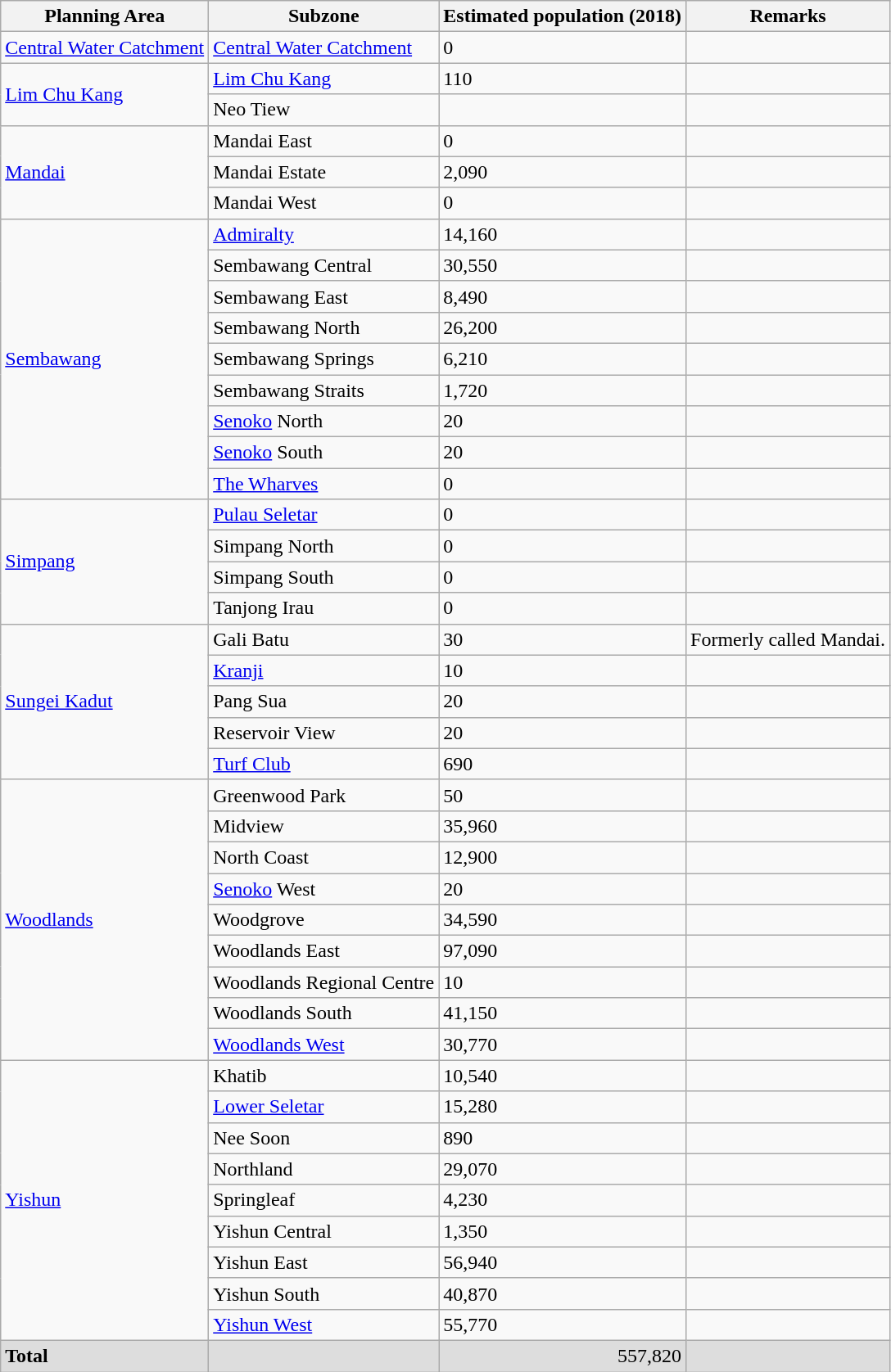<table class="wikitable sortable">
<tr>
<th>Planning Area</th>
<th>Subzone</th>
<th>Estimated population (2018)</th>
<th>Remarks</th>
</tr>
<tr>
<td><a href='#'>Central Water Catchment</a></td>
<td><a href='#'>Central Water Catchment</a></td>
<td>0</td>
<td></td>
</tr>
<tr>
<td rowspan="2"><a href='#'>Lim Chu Kang</a></td>
<td><a href='#'>Lim Chu Kang</a></td>
<td>110</td>
<td></td>
</tr>
<tr>
<td>Neo Tiew</td>
<td></td>
<td></td>
</tr>
<tr>
<td rowspan="3"><a href='#'>Mandai</a></td>
<td>Mandai East</td>
<td>0</td>
<td></td>
</tr>
<tr>
<td>Mandai Estate</td>
<td>2,090</td>
<td></td>
</tr>
<tr>
<td>Mandai West</td>
<td>0</td>
<td></td>
</tr>
<tr>
<td rowspan="9"><a href='#'>Sembawang</a></td>
<td><a href='#'>Admiralty</a></td>
<td>14,160</td>
<td></td>
</tr>
<tr>
<td>Sembawang Central</td>
<td>30,550</td>
<td></td>
</tr>
<tr>
<td>Sembawang East</td>
<td>8,490</td>
<td></td>
</tr>
<tr>
<td>Sembawang North</td>
<td>26,200</td>
<td></td>
</tr>
<tr>
<td>Sembawang Springs</td>
<td>6,210</td>
<td></td>
</tr>
<tr>
<td>Sembawang Straits</td>
<td>1,720</td>
<td></td>
</tr>
<tr>
<td><a href='#'>Senoko</a> North</td>
<td>20</td>
<td></td>
</tr>
<tr>
<td><a href='#'>Senoko</a> South</td>
<td>20</td>
<td></td>
</tr>
<tr>
<td><a href='#'>The Wharves</a></td>
<td>0</td>
<td></td>
</tr>
<tr>
<td rowspan="4"><a href='#'>Simpang</a></td>
<td><a href='#'>Pulau Seletar</a></td>
<td>0</td>
<td></td>
</tr>
<tr>
<td>Simpang North</td>
<td>0</td>
<td></td>
</tr>
<tr>
<td>Simpang South</td>
<td>0</td>
<td></td>
</tr>
<tr>
<td>Tanjong Irau</td>
<td>0</td>
<td></td>
</tr>
<tr>
<td rowspan="5"><a href='#'>Sungei Kadut</a></td>
<td>Gali Batu</td>
<td>30</td>
<td>Formerly called Mandai.</td>
</tr>
<tr>
<td><a href='#'>Kranji</a></td>
<td>10</td>
<td></td>
</tr>
<tr>
<td>Pang Sua</td>
<td>20</td>
<td></td>
</tr>
<tr>
<td>Reservoir View</td>
<td>20</td>
<td></td>
</tr>
<tr>
<td><a href='#'>Turf Club</a></td>
<td>690</td>
<td></td>
</tr>
<tr>
<td rowspan="9"><a href='#'>Woodlands</a></td>
<td>Greenwood Park</td>
<td>50</td>
<td></td>
</tr>
<tr>
<td>Midview</td>
<td>35,960</td>
<td></td>
</tr>
<tr>
<td>North Coast</td>
<td>12,900</td>
<td></td>
</tr>
<tr>
<td><a href='#'>Senoko</a> West</td>
<td>20</td>
<td></td>
</tr>
<tr>
<td>Woodgrove</td>
<td>34,590</td>
<td></td>
</tr>
<tr>
<td>Woodlands East</td>
<td>97,090</td>
<td></td>
</tr>
<tr>
<td>Woodlands Regional Centre</td>
<td>10</td>
<td></td>
</tr>
<tr>
<td>Woodlands South</td>
<td>41,150</td>
<td></td>
</tr>
<tr>
<td><a href='#'>Woodlands West</a></td>
<td>30,770</td>
<td></td>
</tr>
<tr>
<td rowspan="9"><a href='#'>Yishun</a></td>
<td>Khatib</td>
<td>10,540</td>
<td></td>
</tr>
<tr>
<td><a href='#'>Lower Seletar</a></td>
<td>15,280</td>
<td></td>
</tr>
<tr>
<td>Nee Soon</td>
<td>890</td>
<td></td>
</tr>
<tr>
<td>Northland</td>
<td>29,070</td>
<td></td>
</tr>
<tr>
<td>Springleaf</td>
<td>4,230</td>
<td></td>
</tr>
<tr>
<td>Yishun Central</td>
<td>1,350</td>
<td></td>
</tr>
<tr>
<td>Yishun East</td>
<td>56,940</td>
<td></td>
</tr>
<tr>
<td>Yishun South</td>
<td>40,870</td>
<td></td>
</tr>
<tr>
<td><a href='#'>Yishun West</a></td>
<td>55,770</td>
<td></td>
</tr>
<tr style="background: #DDDDDD;" class="sortbottom">
<td><strong>Total</strong></td>
<td></td>
<td align="right">557,820</td>
<td></td>
</tr>
</table>
